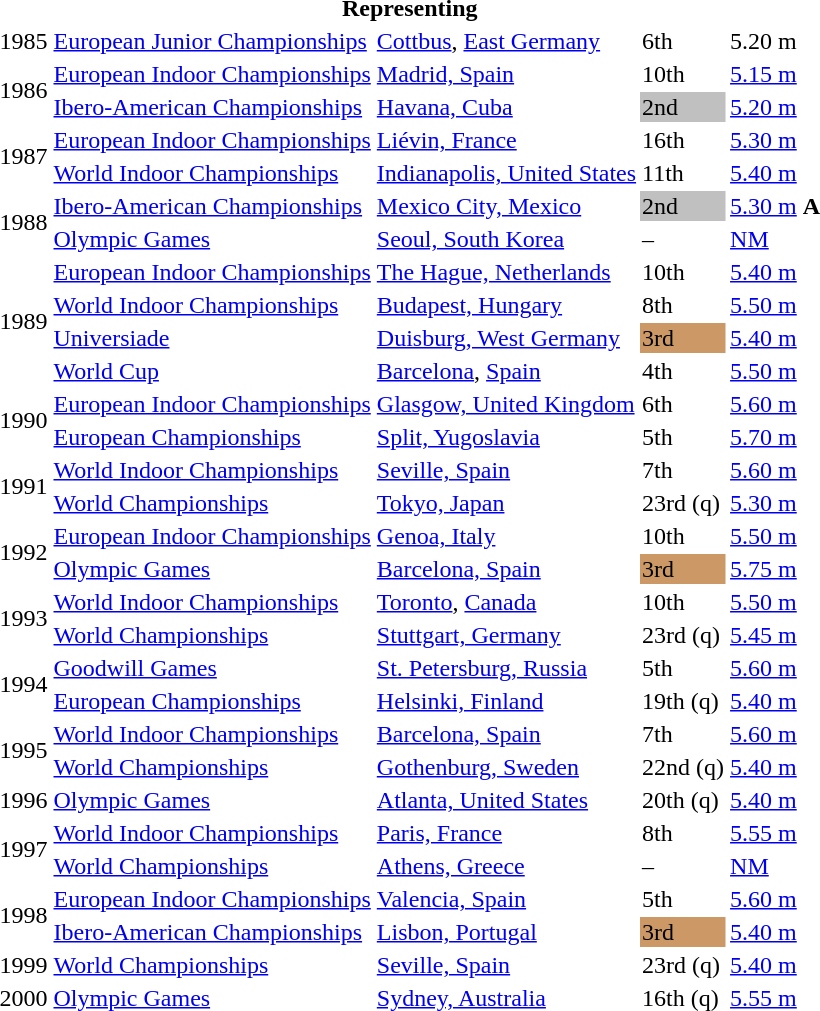<table>
<tr>
<th colspan="5">Representing </th>
</tr>
<tr>
<td>1985</td>
<td><a href='#'>European Junior Championships</a></td>
<td><a href='#'>Cottbus</a>, <a href='#'>East Germany</a></td>
<td>6th</td>
<td>5.20 m</td>
</tr>
<tr>
<td rowspan=2>1986</td>
<td><a href='#'>European Indoor Championships</a></td>
<td><a href='#'>Madrid, Spain</a></td>
<td>10th</td>
<td><a href='#'>5.15 m</a></td>
</tr>
<tr>
<td><a href='#'>Ibero-American Championships</a></td>
<td><a href='#'>Havana, Cuba</a></td>
<td bgcolor=silver>2nd</td>
<td><a href='#'>5.20 m</a></td>
</tr>
<tr>
<td rowspan=2>1987</td>
<td><a href='#'>European Indoor Championships</a></td>
<td><a href='#'>Liévin, France</a></td>
<td>16th</td>
<td><a href='#'>5.30 m</a></td>
</tr>
<tr>
<td><a href='#'>World Indoor Championships</a></td>
<td><a href='#'>Indianapolis, United States</a></td>
<td>11th</td>
<td><a href='#'>5.40 m</a></td>
</tr>
<tr>
<td rowspan=2>1988</td>
<td><a href='#'>Ibero-American Championships</a></td>
<td><a href='#'>Mexico City, Mexico</a></td>
<td bgcolor=silver>2nd</td>
<td><a href='#'>5.30 m</a> <strong>A</strong></td>
</tr>
<tr>
<td><a href='#'>Olympic Games</a></td>
<td><a href='#'>Seoul, South Korea</a></td>
<td>–</td>
<td><a href='#'>NM</a></td>
</tr>
<tr>
<td rowspan=4>1989</td>
<td><a href='#'>European Indoor Championships</a></td>
<td><a href='#'>The Hague, Netherlands</a></td>
<td>10th</td>
<td><a href='#'>5.40 m</a></td>
</tr>
<tr>
<td><a href='#'>World Indoor Championships</a></td>
<td><a href='#'>Budapest, Hungary</a></td>
<td>8th</td>
<td><a href='#'>5.50 m</a></td>
</tr>
<tr>
<td><a href='#'>Universiade</a></td>
<td><a href='#'>Duisburg, West Germany</a></td>
<td bgcolor="cc9966">3rd</td>
<td><a href='#'>5.40 m</a></td>
</tr>
<tr>
<td><a href='#'>World Cup</a></td>
<td><a href='#'>Barcelona</a>, <a href='#'>Spain</a></td>
<td>4th</td>
<td><a href='#'>5.50 m</a></td>
</tr>
<tr>
<td rowspan=2>1990</td>
<td><a href='#'>European Indoor Championships</a></td>
<td><a href='#'>Glasgow, United Kingdom</a></td>
<td>6th</td>
<td><a href='#'>5.60 m</a></td>
</tr>
<tr>
<td><a href='#'>European Championships</a></td>
<td><a href='#'>Split, Yugoslavia</a></td>
<td>5th</td>
<td><a href='#'>5.70 m</a></td>
</tr>
<tr>
<td rowspan=2>1991</td>
<td><a href='#'>World Indoor Championships</a></td>
<td><a href='#'>Seville, Spain</a></td>
<td>7th</td>
<td><a href='#'>5.60 m</a></td>
</tr>
<tr>
<td><a href='#'>World Championships</a></td>
<td><a href='#'>Tokyo, Japan</a></td>
<td>23rd (q)</td>
<td><a href='#'>5.30 m</a></td>
</tr>
<tr>
<td rowspan=2>1992</td>
<td><a href='#'>European Indoor Championships</a></td>
<td><a href='#'>Genoa, Italy</a></td>
<td>10th</td>
<td><a href='#'>5.50 m</a></td>
</tr>
<tr>
<td><a href='#'>Olympic Games</a></td>
<td><a href='#'>Barcelona, Spain</a></td>
<td bgcolor="cc9966">3rd</td>
<td><a href='#'>5.75 m</a></td>
</tr>
<tr>
<td rowspan=2>1993</td>
<td><a href='#'>World Indoor Championships</a></td>
<td><a href='#'>Toronto</a>, <a href='#'>Canada</a></td>
<td>10th</td>
<td><a href='#'>5.50 m</a></td>
</tr>
<tr>
<td><a href='#'>World Championships</a></td>
<td><a href='#'>Stuttgart, Germany</a></td>
<td>23rd (q)</td>
<td><a href='#'>5.45 m</a></td>
</tr>
<tr>
<td rowspan=2>1994</td>
<td><a href='#'>Goodwill Games</a></td>
<td><a href='#'>St. Petersburg, Russia</a></td>
<td>5th</td>
<td><a href='#'>5.60 m</a></td>
</tr>
<tr>
<td><a href='#'>European Championships</a></td>
<td><a href='#'>Helsinki, Finland</a></td>
<td>19th (q)</td>
<td><a href='#'>5.40 m</a></td>
</tr>
<tr>
<td rowspan=2>1995</td>
<td><a href='#'>World Indoor Championships</a></td>
<td><a href='#'>Barcelona, Spain</a></td>
<td>7th</td>
<td><a href='#'>5.60 m</a></td>
</tr>
<tr>
<td><a href='#'>World Championships</a></td>
<td><a href='#'>Gothenburg, Sweden</a></td>
<td>22nd (q)</td>
<td><a href='#'>5.40 m</a></td>
</tr>
<tr>
<td>1996</td>
<td><a href='#'>Olympic Games</a></td>
<td><a href='#'>Atlanta, United States</a></td>
<td>20th (q)</td>
<td><a href='#'>5.40 m</a></td>
</tr>
<tr>
<td rowspan=2>1997</td>
<td><a href='#'>World Indoor Championships</a></td>
<td><a href='#'>Paris, France</a></td>
<td>8th</td>
<td><a href='#'>5.55 m</a></td>
</tr>
<tr>
<td><a href='#'>World Championships</a></td>
<td><a href='#'>Athens, Greece</a></td>
<td>–</td>
<td><a href='#'>NM</a></td>
</tr>
<tr>
<td rowspan=2>1998</td>
<td><a href='#'>European Indoor Championships</a></td>
<td><a href='#'>Valencia, Spain</a></td>
<td>5th</td>
<td><a href='#'>5.60 m</a></td>
</tr>
<tr>
<td><a href='#'>Ibero-American Championships</a></td>
<td><a href='#'>Lisbon, Portugal</a></td>
<td bgcolor=cc9966>3rd</td>
<td><a href='#'>5.40 m</a></td>
</tr>
<tr>
<td>1999</td>
<td><a href='#'>World Championships</a></td>
<td><a href='#'>Seville, Spain</a></td>
<td>23rd (q)</td>
<td><a href='#'>5.40 m</a></td>
</tr>
<tr>
<td>2000</td>
<td><a href='#'>Olympic Games</a></td>
<td><a href='#'>Sydney, Australia</a></td>
<td>16th (q)</td>
<td><a href='#'>5.55 m</a></td>
</tr>
</table>
